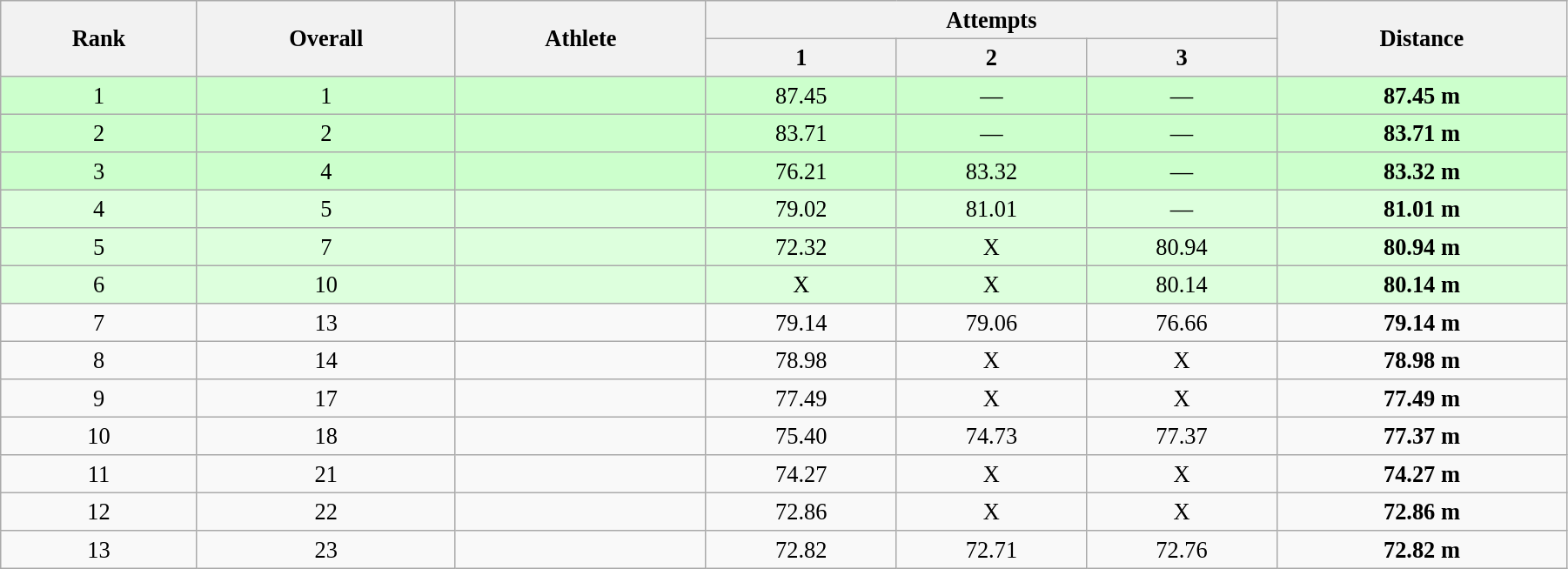<table class="wikitable" style=" text-align:center; font-size:110%;" width="95%">
<tr>
<th rowspan="2">Rank</th>
<th rowspan="2">Overall</th>
<th rowspan="2">Athlete</th>
<th colspan="3">Attempts</th>
<th rowspan="2">Distance</th>
</tr>
<tr>
<th>1</th>
<th>2</th>
<th>3</th>
</tr>
<tr style="background:#ccffcc;">
<td>1</td>
<td>1</td>
<td align=left></td>
<td>87.45</td>
<td>—</td>
<td>—</td>
<td><strong>87.45 m </strong></td>
</tr>
<tr style="background:#ccffcc;">
<td>2</td>
<td>2</td>
<td align=left></td>
<td>83.71</td>
<td>—</td>
<td>—</td>
<td><strong>83.71 m </strong></td>
</tr>
<tr style="background:#ccffcc;">
<td>3</td>
<td>4</td>
<td align=left></td>
<td>76.21</td>
<td>83.32</td>
<td>—</td>
<td><strong>83.32 m </strong></td>
</tr>
<tr style="background:#ddffdd;">
<td>4</td>
<td>5</td>
<td align=left></td>
<td>79.02</td>
<td>81.01</td>
<td>—</td>
<td><strong>81.01 m </strong></td>
</tr>
<tr style="background:#ddffdd;">
<td>5</td>
<td>7</td>
<td align=left></td>
<td>72.32</td>
<td>X</td>
<td>80.94</td>
<td><strong>80.94 m </strong></td>
</tr>
<tr style="background:#ddffdd;">
<td>6</td>
<td>10</td>
<td align=left></td>
<td>X</td>
<td>X</td>
<td>80.14</td>
<td><strong>80.14 m </strong></td>
</tr>
<tr>
<td>7</td>
<td>13</td>
<td align=left></td>
<td>79.14</td>
<td>79.06</td>
<td>76.66</td>
<td><strong>79.14 m </strong></td>
</tr>
<tr>
<td>8</td>
<td>14</td>
<td align=left></td>
<td>78.98</td>
<td>X</td>
<td>X</td>
<td><strong>78.98 m </strong></td>
</tr>
<tr>
<td>9</td>
<td>17</td>
<td align=left></td>
<td>77.49</td>
<td>X</td>
<td>X</td>
<td><strong>77.49 m </strong></td>
</tr>
<tr>
<td>10</td>
<td>18</td>
<td align=left></td>
<td>75.40</td>
<td>74.73</td>
<td>77.37</td>
<td><strong>77.37 m </strong></td>
</tr>
<tr>
<td>11</td>
<td>21</td>
<td align=left></td>
<td>74.27</td>
<td>X</td>
<td>X</td>
<td><strong>74.27 m </strong></td>
</tr>
<tr>
<td>12</td>
<td>22</td>
<td align=left></td>
<td>72.86</td>
<td>X</td>
<td>X</td>
<td><strong>72.86 m </strong></td>
</tr>
<tr>
<td>13</td>
<td>23</td>
<td align=left></td>
<td>72.82</td>
<td>72.71</td>
<td>72.76</td>
<td><strong>72.82 m </strong></td>
</tr>
</table>
